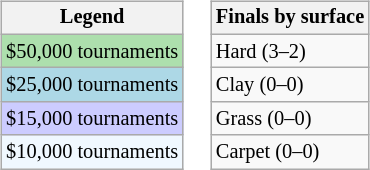<table>
<tr valign=top>
<td><br><table class=wikitable style="font-size:85%">
<tr>
<th>Legend</th>
</tr>
<tr style="background:#addfad;">
<td>$50,000 tournaments</td>
</tr>
<tr style="background:lightblue;">
<td>$25,000 tournaments</td>
</tr>
<tr style="background:#ccccff;">
<td>$15,000 tournaments</td>
</tr>
<tr style="background:#f0f8ff;">
<td>$10,000 tournaments</td>
</tr>
</table>
</td>
<td><br><table class=wikitable style="font-size:85%">
<tr>
<th>Finals by surface</th>
</tr>
<tr>
<td>Hard (3–2)</td>
</tr>
<tr>
<td>Clay (0–0)</td>
</tr>
<tr>
<td>Grass (0–0)</td>
</tr>
<tr>
<td>Carpet (0–0)</td>
</tr>
</table>
</td>
</tr>
</table>
